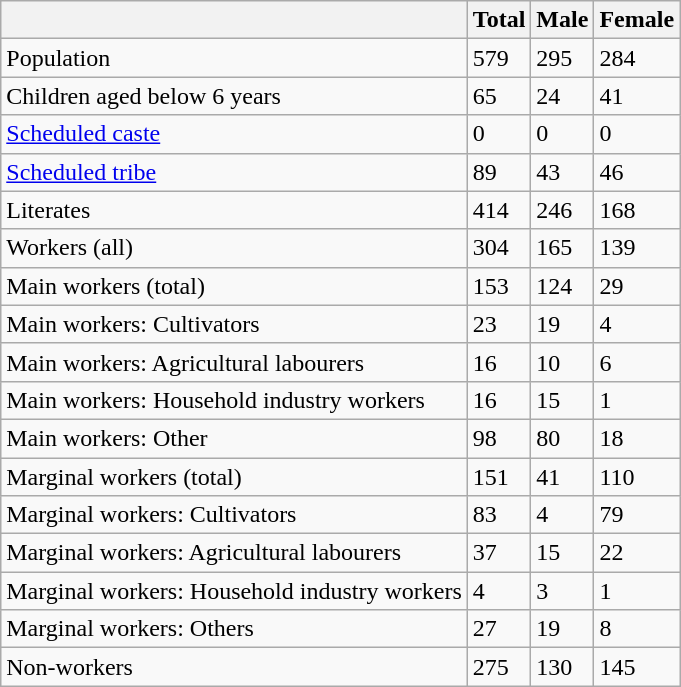<table class="wikitable sortable">
<tr>
<th></th>
<th>Total</th>
<th>Male</th>
<th>Female</th>
</tr>
<tr>
<td>Population</td>
<td>579</td>
<td>295</td>
<td>284</td>
</tr>
<tr>
<td>Children aged below 6 years</td>
<td>65</td>
<td>24</td>
<td>41</td>
</tr>
<tr>
<td><a href='#'>Scheduled caste</a></td>
<td>0</td>
<td>0</td>
<td>0</td>
</tr>
<tr>
<td><a href='#'>Scheduled tribe</a></td>
<td>89</td>
<td>43</td>
<td>46</td>
</tr>
<tr>
<td>Literates</td>
<td>414</td>
<td>246</td>
<td>168</td>
</tr>
<tr>
<td>Workers (all)</td>
<td>304</td>
<td>165</td>
<td>139</td>
</tr>
<tr>
<td>Main workers (total)</td>
<td>153</td>
<td>124</td>
<td>29</td>
</tr>
<tr>
<td>Main workers: Cultivators</td>
<td>23</td>
<td>19</td>
<td>4</td>
</tr>
<tr>
<td>Main workers: Agricultural labourers</td>
<td>16</td>
<td>10</td>
<td>6</td>
</tr>
<tr>
<td>Main workers: Household industry workers</td>
<td>16</td>
<td>15</td>
<td>1</td>
</tr>
<tr>
<td>Main workers: Other</td>
<td>98</td>
<td>80</td>
<td>18</td>
</tr>
<tr>
<td>Marginal workers (total)</td>
<td>151</td>
<td>41</td>
<td>110</td>
</tr>
<tr>
<td>Marginal workers: Cultivators</td>
<td>83</td>
<td>4</td>
<td>79</td>
</tr>
<tr>
<td>Marginal workers: Agricultural labourers</td>
<td>37</td>
<td>15</td>
<td>22</td>
</tr>
<tr>
<td>Marginal workers: Household industry workers</td>
<td>4</td>
<td>3</td>
<td>1</td>
</tr>
<tr>
<td>Marginal workers: Others</td>
<td>27</td>
<td>19</td>
<td>8</td>
</tr>
<tr>
<td>Non-workers</td>
<td>275</td>
<td>130</td>
<td>145</td>
</tr>
</table>
